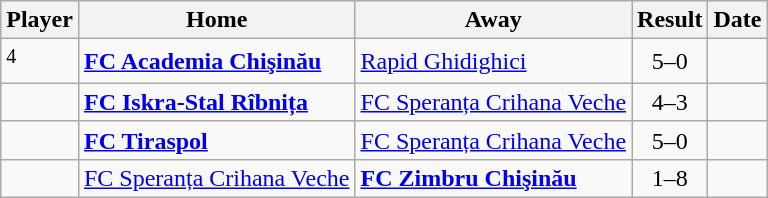<table class="wikitable sortable">
<tr>
<th>Player</th>
<th>Home</th>
<th>Away</th>
<th style="text-align:center">Result</th>
<th>Date</th>
</tr>
<tr>
<td> <sup>4</sup></td>
<td><strong><a href='#'>FC Academia Chişinău</a></strong></td>
<td><a href='#'>Rapid Ghidighici</a></td>
<td style="text-align:center;">5–0</td>
<td></td>
</tr>
<tr>
<td> </td>
<td><strong><a href='#'>FC Iskra-Stal Rîbnița</a></strong></td>
<td><a href='#'>FC Speranța Crihana Veche</a></td>
<td style="text-align:center;">4–3</td>
<td></td>
</tr>
<tr>
<td> </td>
<td><strong><a href='#'>FC Tiraspol</a></strong></td>
<td><a href='#'>FC Speranța Crihana Veche</a></td>
<td style="text-align:center;">5–0</td>
<td></td>
</tr>
<tr>
<td> </td>
<td><a href='#'>FC Speranța Crihana Veche</a></td>
<td><strong><a href='#'>FC Zimbru Chişinău</a></strong></td>
<td style="text-align:center;">1–8</td>
<td></td>
</tr>
</table>
